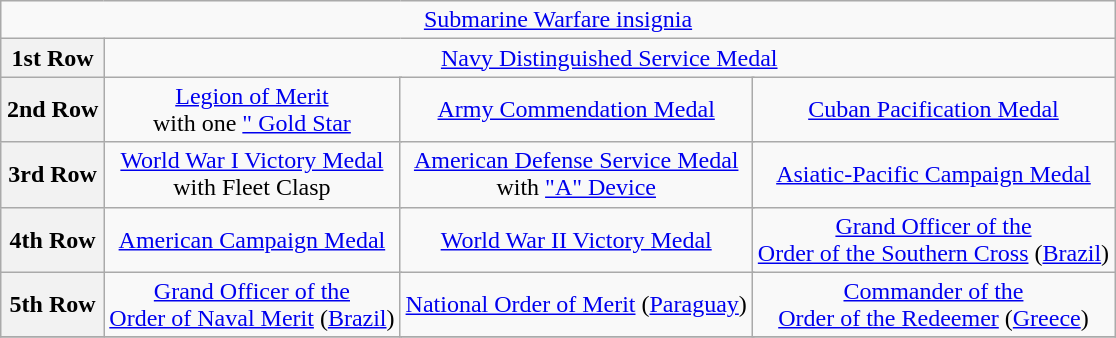<table class="wikitable" style="margin:1em auto; text-align:center;">
<tr>
<td colspan="14"><a href='#'>Submarine Warfare insignia</a></td>
</tr>
<tr>
<th>1st Row</th>
<td colspan="12"><a href='#'>Navy Distinguished Service Medal</a></td>
</tr>
<tr>
<th>2nd Row</th>
<td colspan="4"><a href='#'>Legion of Merit</a> <br>with one <a href='#'>" Gold Star</a></td>
<td colspan="4"><a href='#'>Army Commendation Medal</a></td>
<td colspan="4"><a href='#'>Cuban Pacification Medal</a></td>
</tr>
<tr>
<th>3rd Row</th>
<td colspan="4"><a href='#'>World War I Victory Medal</a> <br>with Fleet Clasp</td>
<td colspan="4"><a href='#'>American Defense Service Medal</a><br> with <a href='#'>"A" Device</a></td>
<td colspan="4"><a href='#'>Asiatic-Pacific Campaign Medal</a></td>
</tr>
<tr>
<th>4th Row</th>
<td colspan="4"><a href='#'>American Campaign Medal</a></td>
<td colspan="4"><a href='#'>World War II Victory Medal</a></td>
<td colspan="4"><a href='#'>Grand Officer of the <br>Order of the Southern Cross</a> (<a href='#'>Brazil</a>)</td>
</tr>
<tr>
<th>5th Row</th>
<td colspan="4"><a href='#'>Grand Officer of the <br>Order of Naval Merit</a> (<a href='#'>Brazil</a>)</td>
<td colspan="4"><a href='#'>National Order of Merit</a> (<a href='#'>Paraguay</a>)</td>
<td colspan="4"><a href='#'>Commander of the <br>Order of the Redeemer</a> (<a href='#'>Greece</a>)</td>
</tr>
<tr>
</tr>
</table>
